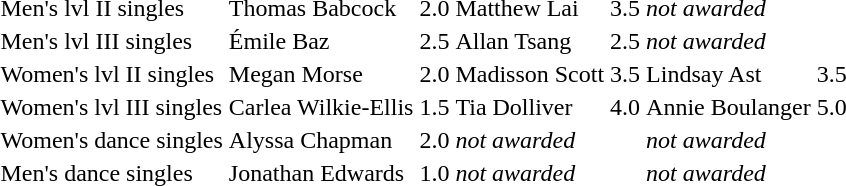<table>
<tr>
<td>Men's lvl II singles</td>
<td>Thomas Babcock<br></td>
<td>2.0</td>
<td>Matthew Lai<br></td>
<td>3.5</td>
<td><em>not awarded</em></td>
<td></td>
</tr>
<tr>
<td>Men's lvl III singles</td>
<td>Émile Baz<br></td>
<td>2.5</td>
<td>Allan Tsang<br></td>
<td>2.5</td>
<td><em>not awarded</em></td>
<td></td>
</tr>
<tr>
<td>Women's lvl II singles</td>
<td>Megan Morse<br></td>
<td>2.0</td>
<td>Madisson Scott<br></td>
<td>3.5</td>
<td>Lindsay Ast<br></td>
<td>3.5</td>
</tr>
<tr>
<td>Women's lvl III singles</td>
<td>Carlea Wilkie-Ellis<br></td>
<td>1.5</td>
<td>Tia Dolliver<br></td>
<td>4.0</td>
<td>Annie Boulanger<br></td>
<td>5.0</td>
</tr>
<tr>
<td>Women's dance singles</td>
<td>Alyssa Chapman<br></td>
<td>2.0</td>
<td><em>not awarded</em></td>
<td></td>
<td><em>not awarded</em></td>
<td></td>
</tr>
<tr>
<td>Men's dance singles</td>
<td>Jonathan Edwards<br></td>
<td>1.0</td>
<td><em>not awarded</em></td>
<td></td>
<td><em>not awarded</em></td>
<td></td>
</tr>
</table>
